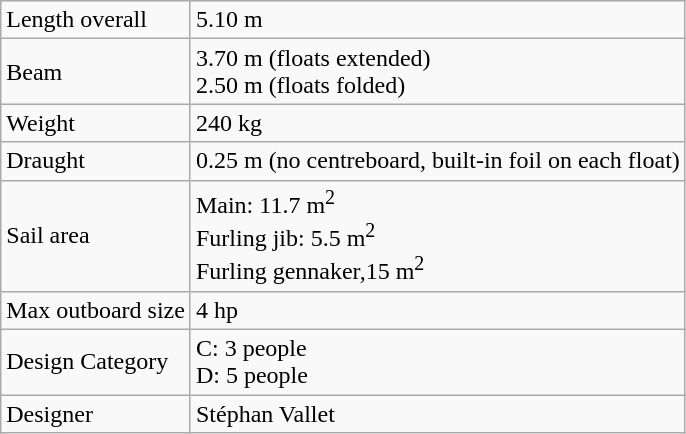<table class="wikitable">
<tr>
<td>Length overall</td>
<td>5.10 m</td>
</tr>
<tr>
<td>Beam</td>
<td>3.70 m (floats extended)<br>2.50 m (floats folded)</td>
</tr>
<tr>
<td>Weight</td>
<td>240 kg</td>
</tr>
<tr>
<td>Draught</td>
<td>0.25 m (no centreboard, built-in foil on each float)</td>
</tr>
<tr>
<td>Sail area</td>
<td>Main: 11.7 m<sup>2</sup><br>Furling jib: 5.5 m<sup>2</sup><br>Furling gennaker,15 m<sup>2</sup></td>
</tr>
<tr>
<td>Max outboard size</td>
<td>4 hp</td>
</tr>
<tr>
<td>Design Category</td>
<td>C: 3 people<br>D: 5 people</td>
</tr>
<tr>
<td>Designer</td>
<td>Stéphan Vallet</td>
</tr>
</table>
